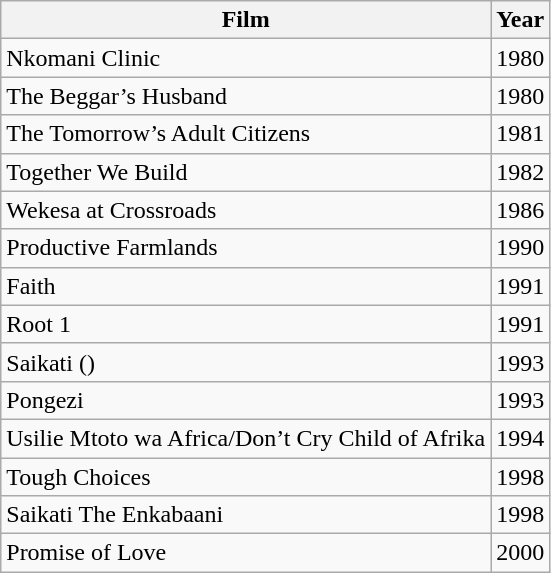<table class="wikitable">
<tr>
<th>Film</th>
<th>Year</th>
</tr>
<tr>
<td>Nkomani Clinic</td>
<td>1980</td>
</tr>
<tr>
<td>The Beggar’s Husband</td>
<td>1980</td>
</tr>
<tr>
<td>The Tomorrow’s Adult Citizens</td>
<td>1981</td>
</tr>
<tr>
<td>Together We Build</td>
<td>1982</td>
</tr>
<tr>
<td>Wekesa at Crossroads</td>
<td>1986</td>
</tr>
<tr>
<td>Productive Farmlands</td>
<td>1990</td>
</tr>
<tr>
<td>Faith</td>
<td>1991</td>
</tr>
<tr>
<td>Root 1</td>
<td>1991</td>
</tr>
<tr>
<td>Saikati ()</td>
<td>1993</td>
</tr>
<tr>
<td>Pongezi</td>
<td>1993</td>
</tr>
<tr>
<td>Usilie Mtoto wa Africa/Don’t Cry Child of Afrika</td>
<td>1994</td>
</tr>
<tr>
<td>Tough Choices</td>
<td>1998</td>
</tr>
<tr>
<td>Saikati The Enkabaani</td>
<td>1998</td>
</tr>
<tr>
<td>Promise of Love</td>
<td>2000</td>
</tr>
</table>
